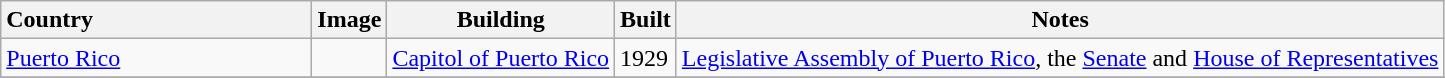<table class="wikitable sortable">
<tr>
<th style="text-align:left;width:200px">Country</th>
<th>Image</th>
<th>Building</th>
<th>Built</th>
<th>Notes</th>
</tr>
<tr>
<td><a href='#'>Puerto Rico</a></td>
<td></td>
<td><a href='#'>Capitol of Puerto Rico</a></td>
<td>1929</td>
<td><a href='#'>Legislative Assembly of Puerto Rico</a>, the <a href='#'>Senate</a> and <a href='#'>House of Representatives</a></td>
</tr>
<tr>
</tr>
</table>
